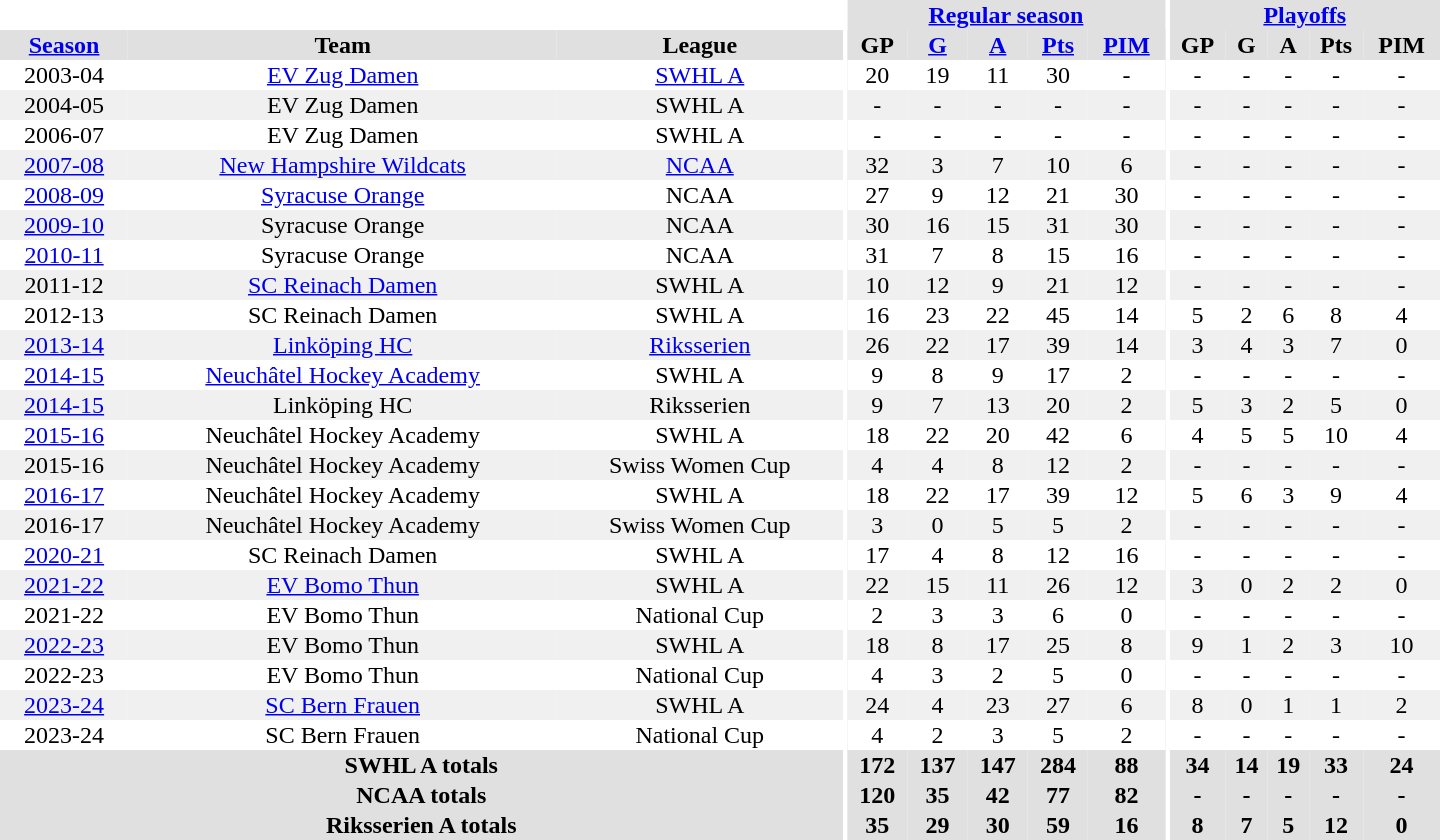<table border="0" cellpadding="1" cellspacing="0" style="text-align:center; width:60em">
<tr bgcolor="#e0e0e0">
<th colspan="3" bgcolor="#ffffff"></th>
<th rowspan="99" bgcolor="#ffffff"></th>
<th colspan="5"><a href='#'>Regular season</a></th>
<th rowspan="99" bgcolor="#ffffff"></th>
<th colspan="5"><a href='#'>Playoffs</a></th>
</tr>
<tr bgcolor="#e0e0e0">
<th><a href='#'>Season</a></th>
<th>Team</th>
<th>League</th>
<th>GP</th>
<th><a href='#'>G</a></th>
<th><a href='#'>A</a></th>
<th><a href='#'>Pts</a></th>
<th><a href='#'>PIM</a></th>
<th>GP</th>
<th>G</th>
<th>A</th>
<th>Pts</th>
<th>PIM</th>
</tr>
<tr>
<td>2003-04</td>
<td><a href='#'>EV Zug Damen</a></td>
<td><a href='#'>SWHL A</a></td>
<td>20</td>
<td>19</td>
<td>11</td>
<td>30</td>
<td>-</td>
<td>-</td>
<td>-</td>
<td>-</td>
<td>-</td>
<td>-</td>
</tr>
<tr bgcolor="#f0f0f0">
<td>2004-05</td>
<td>EV Zug Damen</td>
<td>SWHL A</td>
<td>-</td>
<td>-</td>
<td>-</td>
<td>-</td>
<td>-</td>
<td>-</td>
<td>-</td>
<td>-</td>
<td>-</td>
<td>-</td>
</tr>
<tr>
<td>2006-07</td>
<td>EV Zug Damen</td>
<td>SWHL A</td>
<td>-</td>
<td>-</td>
<td>-</td>
<td>-</td>
<td>-</td>
<td>-</td>
<td>-</td>
<td>-</td>
<td>-</td>
<td>-</td>
</tr>
<tr bgcolor="#f0f0f0">
<td><a href='#'>2007-08</a></td>
<td><a href='#'>New Hampshire Wildcats</a></td>
<td><a href='#'>NCAA</a></td>
<td>32</td>
<td>3</td>
<td>7</td>
<td>10</td>
<td>6</td>
<td>-</td>
<td>-</td>
<td>-</td>
<td>-</td>
<td>-</td>
</tr>
<tr>
<td><a href='#'>2008-09</a></td>
<td><a href='#'>Syracuse Orange</a></td>
<td>NCAA</td>
<td>27</td>
<td>9</td>
<td>12</td>
<td>21</td>
<td>30</td>
<td>-</td>
<td>-</td>
<td>-</td>
<td>-</td>
<td>-</td>
</tr>
<tr bgcolor="#f0f0f0">
<td><a href='#'>2009-10</a></td>
<td>Syracuse Orange</td>
<td>NCAA</td>
<td>30</td>
<td>16</td>
<td>15</td>
<td>31</td>
<td>30</td>
<td>-</td>
<td>-</td>
<td>-</td>
<td>-</td>
<td>-</td>
</tr>
<tr>
<td><a href='#'>2010-11</a></td>
<td>Syracuse Orange</td>
<td>NCAA</td>
<td>31</td>
<td>7</td>
<td>8</td>
<td>15</td>
<td>16</td>
<td>-</td>
<td>-</td>
<td>-</td>
<td>-</td>
<td>-</td>
</tr>
<tr bgcolor="#f0f0f0">
<td>2011-12</td>
<td><a href='#'>SC Reinach Damen</a></td>
<td>SWHL A</td>
<td>10</td>
<td>12</td>
<td>9</td>
<td>21</td>
<td>12</td>
<td>-</td>
<td>-</td>
<td>-</td>
<td>-</td>
<td>-</td>
</tr>
<tr>
<td>2012-13</td>
<td>SC Reinach Damen</td>
<td>SWHL A</td>
<td>16</td>
<td>23</td>
<td>22</td>
<td>45</td>
<td>14</td>
<td>5</td>
<td>2</td>
<td>6</td>
<td>8</td>
<td>4</td>
</tr>
<tr bgcolor="#f0f0f0">
<td><a href='#'>2013-14</a></td>
<td><a href='#'>Linköping HC</a></td>
<td><a href='#'>Riksserien</a></td>
<td>26</td>
<td>22</td>
<td>17</td>
<td>39</td>
<td>14</td>
<td>3</td>
<td>4</td>
<td>3</td>
<td>7</td>
<td>0</td>
</tr>
<tr>
<td><a href='#'>2014-15</a></td>
<td><a href='#'>Neuchâtel Hockey Academy</a></td>
<td>SWHL A</td>
<td>9</td>
<td>8</td>
<td>9</td>
<td>17</td>
<td>2</td>
<td>-</td>
<td>-</td>
<td>-</td>
<td>-</td>
<td>-</td>
</tr>
<tr bgcolor="#f0f0f0">
<td><a href='#'>2014-15</a></td>
<td>Linköping HC</td>
<td>Riksserien</td>
<td>9</td>
<td>7</td>
<td>13</td>
<td>20</td>
<td>2</td>
<td>5</td>
<td>3</td>
<td>2</td>
<td>5</td>
<td>0</td>
</tr>
<tr>
<td><a href='#'>2015-16</a></td>
<td>Neuchâtel Hockey Academy</td>
<td>SWHL A</td>
<td>18</td>
<td>22</td>
<td>20</td>
<td>42</td>
<td>6</td>
<td>4</td>
<td>5</td>
<td>5</td>
<td>10</td>
<td>4</td>
</tr>
<tr bgcolor="#f0f0f0">
<td>2015-16</td>
<td>Neuchâtel Hockey Academy</td>
<td>Swiss Women Cup</td>
<td>4</td>
<td>4</td>
<td>8</td>
<td>12</td>
<td>2</td>
<td>-</td>
<td>-</td>
<td>-</td>
<td>-</td>
<td>-</td>
</tr>
<tr>
<td><a href='#'>2016-17</a></td>
<td>Neuchâtel Hockey Academy</td>
<td>SWHL A</td>
<td>18</td>
<td>22</td>
<td>17</td>
<td>39</td>
<td>12</td>
<td>5</td>
<td>6</td>
<td>3</td>
<td>9</td>
<td>4</td>
</tr>
<tr bgcolor="#f0f0f0">
<td>2016-17</td>
<td>Neuchâtel Hockey Academy</td>
<td>Swiss Women Cup</td>
<td>3</td>
<td>0</td>
<td>5</td>
<td>5</td>
<td>2</td>
<td>-</td>
<td>-</td>
<td>-</td>
<td>-</td>
<td>-</td>
</tr>
<tr>
<td><a href='#'>2020-21</a></td>
<td>SC Reinach Damen</td>
<td>SWHL A</td>
<td>17</td>
<td>4</td>
<td>8</td>
<td>12</td>
<td>16</td>
<td>-</td>
<td>-</td>
<td>-</td>
<td>-</td>
<td>-</td>
</tr>
<tr bgcolor="#f0f0f0">
<td><a href='#'>2021-22</a></td>
<td><a href='#'>EV Bomo Thun</a></td>
<td>SWHL A</td>
<td>22</td>
<td>15</td>
<td>11</td>
<td>26</td>
<td>12</td>
<td>3</td>
<td>0</td>
<td>2</td>
<td>2</td>
<td>0</td>
</tr>
<tr>
<td>2021-22</td>
<td>EV Bomo Thun</td>
<td>National Cup</td>
<td>2</td>
<td>3</td>
<td>3</td>
<td>6</td>
<td>0</td>
<td>-</td>
<td>-</td>
<td>-</td>
<td>-</td>
<td>-</td>
</tr>
<tr bgcolor="#f0f0f0">
<td><a href='#'>2022-23</a></td>
<td>EV Bomo Thun</td>
<td>SWHL A</td>
<td>18</td>
<td>8</td>
<td>17</td>
<td>25</td>
<td>8</td>
<td>9</td>
<td>1</td>
<td>2</td>
<td>3</td>
<td>10</td>
</tr>
<tr>
<td>2022-23</td>
<td>EV Bomo Thun</td>
<td>National Cup</td>
<td>4</td>
<td>3</td>
<td>2</td>
<td>5</td>
<td>0</td>
<td>-</td>
<td>-</td>
<td>-</td>
<td>-</td>
<td>-</td>
</tr>
<tr bgcolor="#f0f0f0">
<td><a href='#'>2023-24</a></td>
<td><a href='#'>SC Bern Frauen</a></td>
<td>SWHL A</td>
<td>24</td>
<td>4</td>
<td>23</td>
<td>27</td>
<td>6</td>
<td>8</td>
<td>0</td>
<td>1</td>
<td>1</td>
<td>2</td>
</tr>
<tr>
<td>2023-24</td>
<td>SC Bern Frauen</td>
<td>National Cup</td>
<td>4</td>
<td>2</td>
<td>3</td>
<td>5</td>
<td>2</td>
<td>-</td>
<td>-</td>
<td>-</td>
<td>-</td>
<td>-</td>
</tr>
<tr bgcolor="#e0e0e0">
<th colspan="3">SWHL A totals</th>
<th>172</th>
<th>137</th>
<th>147</th>
<th>284</th>
<th>88</th>
<th>34</th>
<th>14</th>
<th>19</th>
<th>33</th>
<th>24</th>
</tr>
<tr bgcolor="#e0e0e0">
<th colspan="3">NCAA totals</th>
<th>120</th>
<th>35</th>
<th>42</th>
<th>77</th>
<th>82</th>
<th>-</th>
<th>-</th>
<th>-</th>
<th>-</th>
<th>-</th>
</tr>
<tr bgcolor="#e0e0e0">
<th colspan="3">Riksserien A totals</th>
<th>35</th>
<th>29</th>
<th>30</th>
<th>59</th>
<th>16</th>
<th>8</th>
<th>7</th>
<th>5</th>
<th>12</th>
<th>0</th>
</tr>
</table>
